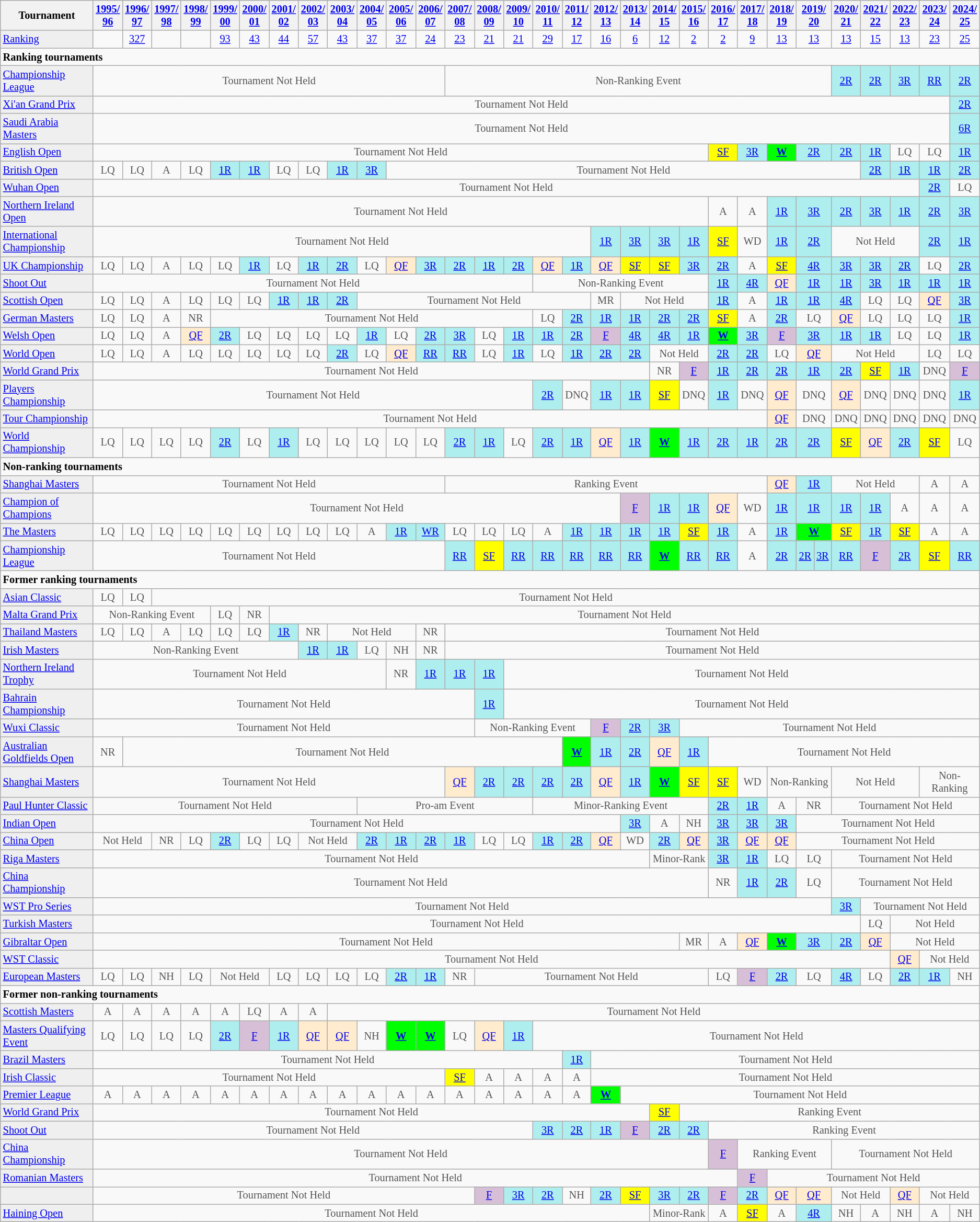<table class="wikitable" style="font-size:85%;">
<tr>
<th>Tournament</th>
<th><a href='#'>1995/<br>96</a></th>
<th><a href='#'>1996/<br>97</a></th>
<th><a href='#'>1997/<br>98</a></th>
<th><a href='#'>1998/<br>99</a></th>
<th><a href='#'>1999/<br>00</a></th>
<th><a href='#'>2000/<br>01</a></th>
<th><a href='#'>2001/<br>02</a></th>
<th><a href='#'>2002/<br>03</a></th>
<th><a href='#'>2003/<br>04</a></th>
<th><a href='#'>2004/<br>05</a></th>
<th><a href='#'>2005/<br>06</a></th>
<th><a href='#'>2006/<br>07</a></th>
<th><a href='#'>2007/<br>08</a></th>
<th><a href='#'>2008/<br>09</a></th>
<th><a href='#'>2009/<br>10</a></th>
<th><a href='#'>2010/<br>11</a></th>
<th><a href='#'>2011/<br>12</a></th>
<th><a href='#'>2012/<br>13</a></th>
<th><a href='#'>2013/<br>14</a></th>
<th><a href='#'>2014/<br>15</a></th>
<th><a href='#'>2015/<br>16</a></th>
<th><a href='#'>2016/<br>17</a></th>
<th><a href='#'>2017/<br>18</a></th>
<th><a href='#'>2018/<br>19</a></th>
<th colspan="2"><a href='#'>2019/<br>20</a></th>
<th><a href='#'>2020/<br>21</a></th>
<th><a href='#'>2021/<br>22</a></th>
<th><a href='#'>2022/<br>23</a></th>
<th><a href='#'>2023/<br>24</a></th>
<th><a href='#'>2024/<br>25</a></th>
</tr>
<tr>
<td style="background:#EFEFEF;"><a href='#'>Ranking</a></td>
<td align="center"></td>
<td align="center"><a href='#'>327</a></td>
<td align="center"></td>
<td align="center"></td>
<td align="center"><a href='#'>93</a></td>
<td align="center"><a href='#'>43</a></td>
<td align="center"><a href='#'>44</a></td>
<td align="center"><a href='#'>57</a></td>
<td align="center"><a href='#'>43</a></td>
<td align="center"><a href='#'>37</a></td>
<td align="center"><a href='#'>37</a></td>
<td align="center"><a href='#'>24</a></td>
<td align="center"><a href='#'>23</a></td>
<td align="center"><a href='#'>21</a></td>
<td align="center"><a href='#'>21</a></td>
<td align="center"><a href='#'>29</a></td>
<td align="center"><a href='#'>17</a></td>
<td align="center"><a href='#'>16</a></td>
<td align="center"><a href='#'>6</a></td>
<td align="center"><a href='#'>12</a></td>
<td align="center"><a href='#'>2</a></td>
<td align="center"><a href='#'>2</a></td>
<td align="center"><a href='#'>9</a></td>
<td align="center"><a href='#'>13</a></td>
<td align="center" colspan="2"><a href='#'>13</a></td>
<td align="center"><a href='#'>13</a></td>
<td align="center"><a href='#'>15</a></td>
<td align="center"><a href='#'>13</a></td>
<td align="center"><a href='#'>23</a></td>
<td align="center"><a href='#'>25</a></td>
</tr>
<tr>
<td colspan="40"><strong>Ranking tournaments</strong></td>
</tr>
<tr>
<td style="background:#EFEFEF;"><a href='#'>Championship League</a></td>
<td align="center" colspan="12" style="color:#555555;">Tournament Not Held</td>
<td align="center" colspan="14" style="color:#555555;">Non-Ranking Event</td>
<td align="center" style="background:#afeeee;"><a href='#'>2R</a></td>
<td align="center" style="background:#afeeee;"><a href='#'>2R</a></td>
<td align="center" style="background:#afeeee;"><a href='#'>3R</a></td>
<td align="center" style="background:#afeeee;"><a href='#'>RR</a></td>
<td align="center" style="background:#afeeee;"><a href='#'>2R</a></td>
</tr>
<tr>
<td style="background:#EFEFEF;"><a href='#'>Xi'an Grand Prix</a></td>
<td align="center" colspan="30" style="color:#555555;">Tournament Not Held</td>
<td align="center" style="background:#afeeee;"><a href='#'>2R</a></td>
</tr>
<tr>
<td style="background:#EFEFEF;"><a href='#'>Saudi Arabia Masters</a></td>
<td align="center" colspan="30" style="color:#555555;">Tournament Not Held</td>
<td align="center" style="background:#afeeee;"><a href='#'>6R</a></td>
</tr>
<tr>
<td style="background:#EFEFEF;"><a href='#'>English Open</a></td>
<td align="center" colspan="21" style="color:#555555;">Tournament Not Held</td>
<td align="center" style="background:yellow;"><a href='#'>SF</a></td>
<td align="center" style="background:#afeeee;"><a href='#'>3R</a></td>
<td align="center" style="background:#00ff00;"><a href='#'><strong>W</strong></a></td>
<td align="center" colspan="2" style="background:#afeeee;"><a href='#'>2R</a></td>
<td align="center" style="background:#afeeee;"><a href='#'>2R</a></td>
<td align="center" style="background:#afeeee;"><a href='#'>1R</a></td>
<td align="center" style="color:#555555;">LQ</td>
<td align="center" style="color:#555555;">LQ</td>
<td align="center" style="background:#afeeee;"><a href='#'>1R</a></td>
</tr>
<tr>
<td style="background:#EFEFEF;"><a href='#'>British Open</a></td>
<td align="center" style="color:#555555;">LQ</td>
<td align="center" style="color:#555555;">LQ</td>
<td align="center" style="color:#555555;">A</td>
<td align="center" style="color:#555555;">LQ</td>
<td align="center" style="background:#afeeee;"><a href='#'>1R</a></td>
<td align="center" style="background:#afeeee;"><a href='#'>1R</a></td>
<td align="center" style="color:#555555;">LQ</td>
<td align="center" style="color:#555555;">LQ</td>
<td align="center" style="background:#afeeee;"><a href='#'>1R</a></td>
<td align="center" style="background:#afeeee;"><a href='#'>3R</a></td>
<td align="center" colspan="17" style="color:#555555;">Tournament Not Held</td>
<td align="center" style="background:#afeeee;"><a href='#'>2R</a></td>
<td align="center" style="background:#afeeee;"><a href='#'>1R</a></td>
<td align="center" style="background:#afeeee;"><a href='#'>1R</a></td>
<td align="center" style="background:#afeeee;"><a href='#'>2R</a></td>
</tr>
<tr>
<td style="background:#EFEFEF;"><a href='#'>Wuhan Open</a></td>
<td align="center" colspan="29" style="color:#555555;">Tournament Not Held</td>
<td align="center" style="background:#afeeee;"><a href='#'>2R</a></td>
<td align="center" style="color:#555555;">LQ</td>
</tr>
<tr>
<td style="background:#EFEFEF;"><a href='#'>Northern Ireland Open</a></td>
<td align="center" colspan="21" style="color:#555555;">Tournament Not Held</td>
<td align="center" style="color:#555555;">A</td>
<td align="center" style="color:#555555;">A</td>
<td align="center" style="background:#afeeee;"><a href='#'>1R</a></td>
<td align="center" colspan="2" style="background:#afeeee;"><a href='#'>3R</a></td>
<td align="center" style="background:#afeeee;"><a href='#'>2R</a></td>
<td align="center" style="background:#afeeee;"><a href='#'>3R</a></td>
<td align="center" style="background:#afeeee;"><a href='#'>1R</a></td>
<td align="center" style="background:#afeeee;"><a href='#'>2R</a></td>
<td align="center" style="background:#afeeee;"><a href='#'>3R</a></td>
</tr>
<tr>
<td style="background:#EFEFEF;"><a href='#'>International Championship</a></td>
<td align="center" colspan="17" style="color:#555555;">Tournament Not Held</td>
<td align="center" style="background:#afeeee;"><a href='#'>1R</a></td>
<td align="center" style="background:#afeeee;"><a href='#'>3R</a></td>
<td align="center" style="background:#afeeee;"><a href='#'>3R</a></td>
<td align="center" style="background:#afeeee;"><a href='#'>1R</a></td>
<td align="center" style="background:yellow;"><a href='#'>SF</a></td>
<td align="center" style="color:#555555;">WD</td>
<td align="center" style="background:#afeeee;"><a href='#'>1R</a></td>
<td align="center" colspan="2" style="background:#afeeee;"><a href='#'>2R</a></td>
<td align="center" colspan="3" style="color:#555555;">Not Held</td>
<td align="center" style="background:#afeeee;"><a href='#'>2R</a></td>
<td align="center" style="background:#afeeee;"><a href='#'>1R</a></td>
</tr>
<tr>
<td style="background:#EFEFEF;"><a href='#'>UK Championship</a></td>
<td align="center" style="color:#555555;">LQ</td>
<td align="center" style="color:#555555;">LQ</td>
<td align="center" style="color:#555555;">A</td>
<td align="center" style="color:#555555;">LQ</td>
<td align="center" style="color:#555555;">LQ</td>
<td align="center" style="background:#afeeee;"><a href='#'>1R</a></td>
<td align="center" style="color:#555555;">LQ</td>
<td align="center" style="background:#afeeee;"><a href='#'>1R</a></td>
<td align="center" style="background:#afeeee;"><a href='#'>2R</a></td>
<td align="center" style="color:#555555;">LQ</td>
<td align="center" style="background:#ffebcd;"><a href='#'>QF</a></td>
<td align="center" style="background:#afeeee;"><a href='#'>3R</a></td>
<td align="center" style="background:#afeeee;"><a href='#'>2R</a></td>
<td align="center" style="background:#afeeee;"><a href='#'>1R</a></td>
<td align="center" style="background:#afeeee;"><a href='#'>2R</a></td>
<td align="center" style="background:#ffebcd;"><a href='#'>QF</a></td>
<td align="center" style="background:#afeeee;"><a href='#'>1R</a></td>
<td align="center" style="background:#ffebcd;"><a href='#'>QF</a></td>
<td align="center" style="background:yellow;"><a href='#'>SF</a></td>
<td align="center" style="background:yellow;"><a href='#'>SF</a></td>
<td align="center" style="background:#afeeee;"><a href='#'>3R</a></td>
<td align="center" style="background:#afeeee;"><a href='#'>2R</a></td>
<td align="center" style="color:#555555;">A</td>
<td align="center" style="background:yellow;"><a href='#'>SF</a></td>
<td align="center" colspan="2" style="background:#afeeee;"><a href='#'>4R</a></td>
<td align="center" style="background:#afeeee;"><a href='#'>3R</a></td>
<td align="center" style="background:#afeeee;"><a href='#'>3R</a></td>
<td align="center" style="background:#afeeee;"><a href='#'>2R</a></td>
<td align="center" style="color:#555555;">LQ</td>
<td align="center" style="background:#afeeee;"><a href='#'>2R</a></td>
</tr>
<tr>
<td style="background:#EFEFEF;"><a href='#'>Shoot Out</a></td>
<td align="center" colspan="15" style="color:#555555;">Tournament Not Held</td>
<td align="center" colspan="6" style="color:#555555;">Non-Ranking Event</td>
<td align="center" style="background:#afeeee;"><a href='#'>1R</a></td>
<td align="center" style="background:#afeeee;"><a href='#'>4R</a></td>
<td align="center" style="background:#ffebcd;"><a href='#'>QF</a></td>
<td align="center" colspan="2" style="background:#afeeee;"><a href='#'>1R</a></td>
<td align="center" style="background:#afeeee;"><a href='#'>1R</a></td>
<td align="center" style="background:#afeeee;"><a href='#'>3R</a></td>
<td align="center" style="background:#afeeee;"><a href='#'>1R</a></td>
<td align="center" style="background:#afeeee;"><a href='#'>1R</a></td>
<td align="center" style="background:#afeeee;"><a href='#'>1R</a></td>
</tr>
<tr>
<td style="background:#EFEFEF;"><a href='#'>Scottish Open</a></td>
<td align="center" style="color:#555555;">LQ</td>
<td align="center" style="color:#555555;">LQ</td>
<td align="center" style="color:#555555;">A</td>
<td align="center" style="color:#555555;">LQ</td>
<td align="center" style="color:#555555;">LQ</td>
<td align="center" style="color:#555555;">LQ</td>
<td align="center" style="background:#afeeee;"><a href='#'>1R</a></td>
<td align="center" style="background:#afeeee;"><a href='#'>1R</a></td>
<td align="center" style="background:#afeeee;"><a href='#'>2R</a></td>
<td align="center" colspan="8" style="color:#555555;">Tournament Not Held</td>
<td align="center" style="color:#555555;">MR</td>
<td align="center" colspan="3" style="color:#555555;">Not Held</td>
<td align="center" style="background:#afeeee;"><a href='#'>1R</a></td>
<td align="center" style="color:#555555;">A</td>
<td align="center" style="background:#afeeee;"><a href='#'>1R</a></td>
<td align="center" colspan="2" style="background:#afeeee;"><a href='#'>1R</a></td>
<td align="center" style="background:#afeeee;"><a href='#'>4R</a></td>
<td align="center" style="color:#555555;">LQ</td>
<td align="center" style="color:#555555;">LQ</td>
<td align="center" style="background:#ffebcd;"><a href='#'>QF</a></td>
<td align="center" style="background:#afeeee;"><a href='#'>3R</a></td>
</tr>
<tr>
<td style="background:#EFEFEF;"><a href='#'>German Masters</a></td>
<td align="center" style="color:#555555;">LQ</td>
<td align="center" style="color:#555555;">LQ</td>
<td align="center" style="color:#555555;">A</td>
<td align="center" style="color:#555555;">NR</td>
<td align="center" colspan="11" style="color:#555555;">Tournament Not Held</td>
<td align="center" style="color:#555555;">LQ</td>
<td align="center" style="background:#afeeee;"><a href='#'>2R</a></td>
<td align="center" style="background:#afeeee;"><a href='#'>1R</a></td>
<td align="center" style="background:#afeeee;"><a href='#'>1R</a></td>
<td align="center" style="background:#afeeee;"><a href='#'>2R</a></td>
<td align="center" style="background:#afeeee;"><a href='#'>2R</a></td>
<td align="center" style="background:yellow;"><a href='#'>SF</a></td>
<td align="center" style="color:#555555;">A</td>
<td align="center" style="background:#afeeee;"><a href='#'>2R</a></td>
<td align="center" colspan="2" style="color:#555555;">LQ</td>
<td align="center" style="background:#ffebcd;"><a href='#'>QF</a></td>
<td align="center" style="color:#555555;">LQ</td>
<td align="center" style="color:#555555;">LQ</td>
<td align="center" style="color:#555555;">LQ</td>
<td align="center" style="background:#afeeee;"><a href='#'>1R</a></td>
</tr>
<tr>
<td style="background:#EFEFEF;"><a href='#'>Welsh Open</a></td>
<td align="center" style="color:#555555;">LQ</td>
<td align="center" style="color:#555555;">LQ</td>
<td align="center" style="color:#555555;">A</td>
<td align="center" style="background:#ffebcd;"><a href='#'>QF</a></td>
<td align="center" style="background:#afeeee;"><a href='#'>2R</a></td>
<td align="center" style="color:#555555;">LQ</td>
<td align="center" style="color:#555555;">LQ</td>
<td align="center" style="color:#555555;">LQ</td>
<td align="center" style="color:#555555;">LQ</td>
<td align="center" style="background:#afeeee;"><a href='#'>1R</a></td>
<td align="center" style="color:#555555;">LQ</td>
<td align="center" style="background:#afeeee;"><a href='#'>2R</a></td>
<td align="center" style="background:#afeeee;"><a href='#'>3R</a></td>
<td align="center" style="color:#555555;">LQ</td>
<td align="center" style="background:#afeeee;"><a href='#'>1R</a></td>
<td align="center" style="background:#afeeee;"><a href='#'>1R</a></td>
<td align="center" style="background:#afeeee;"><a href='#'>2R</a></td>
<td align="center" style="background:thistle;"><a href='#'>F</a></td>
<td align="center" style="background:#afeeee;"><a href='#'>4R</a></td>
<td align="center" style="background:#afeeee;"><a href='#'>4R</a></td>
<td align="center" style="background:#afeeee;"><a href='#'>1R</a></td>
<td align="center" style="background:#00ff00;"><a href='#'><strong>W</strong></a></td>
<td align="center" style="background:#afeeee;"><a href='#'>3R</a></td>
<td align="center" style="background:thistle;"><a href='#'>F</a></td>
<td align="center" colspan="2" style="background:#afeeee;"><a href='#'>3R</a></td>
<td align="center" style="background:#afeeee;"><a href='#'>1R</a></td>
<td align="center" style="background:#afeeee;"><a href='#'>1R</a></td>
<td align="center" style="color:#555555;">LQ</td>
<td align="center" style="color:#555555;">LQ</td>
<td align="center" style="background:#afeeee;"><a href='#'>1R</a></td>
</tr>
<tr>
<td style="background:#EFEFEF;"><a href='#'>World Open</a></td>
<td align="center" style="color:#555555;">LQ</td>
<td align="center" style="color:#555555;">LQ</td>
<td align="center" style="color:#555555;">A</td>
<td align="center" style="color:#555555;">LQ</td>
<td align="center" style="color:#555555;">LQ</td>
<td align="center" style="color:#555555;">LQ</td>
<td align="center" style="color:#555555;">LQ</td>
<td align="center" style="color:#555555;">LQ</td>
<td align="center" style="background:#afeeee;"><a href='#'>2R</a></td>
<td align="center" style="color:#555555;">LQ</td>
<td align="center" style="background:#ffebcd;"><a href='#'>QF</a></td>
<td align="center" style="background:#afeeee;"><a href='#'>RR</a></td>
<td align="center" style="background:#afeeee;"><a href='#'>RR</a></td>
<td align="center" style="color:#555555;">LQ</td>
<td align="center" style="background:#afeeee;"><a href='#'>1R</a></td>
<td align="center" style="color:#555555;">LQ</td>
<td align="center" style="background:#afeeee;"><a href='#'>1R</a></td>
<td align="center" style="background:#afeeee;"><a href='#'>2R</a></td>
<td align="center" style="background:#afeeee;"><a href='#'>2R</a></td>
<td align="center" colspan="2" style="color:#555555;">Not Held</td>
<td align="center" style="background:#afeeee;"><a href='#'>2R</a></td>
<td align="center" style="background:#afeeee;"><a href='#'>2R</a></td>
<td align="center" style="color:#555555;">LQ</td>
<td align="center" colspan="2" style="background:#ffebcd;"><a href='#'>QF</a></td>
<td align="center" colspan="3" style="color:#555555;">Not Held</td>
<td align="center" style="color:#555555;">LQ</td>
<td align="center" style="color:#555555;">LQ</td>
</tr>
<tr>
<td style="background:#EFEFEF;"><a href='#'>World Grand Prix</a></td>
<td align="center" colspan="19" style="color:#555555;">Tournament Not Held</td>
<td align="center" style="color:#555555;">NR</td>
<td align="center" style="background:thistle;"><a href='#'>F</a></td>
<td align="center" style="background:#afeeee;"><a href='#'>1R</a></td>
<td align="center" style="background:#afeeee;"><a href='#'>2R</a></td>
<td align="center" style="background:#afeeee;"><a href='#'>2R</a></td>
<td align="center" colspan="2" style="background:#afeeee;"><a href='#'>1R</a></td>
<td align="center" style="background:#afeeee;"><a href='#'>2R</a></td>
<td align="center" style="background:yellow;"><a href='#'>SF</a></td>
<td align="center" style="background:#afeeee;"><a href='#'>1R</a></td>
<td align="center" style="color:#555555;">DNQ</td>
<td align="center" style="background:thistle;"><a href='#'>F</a></td>
</tr>
<tr>
<td style="background:#EFEFEF;"><a href='#'>Players Championship</a></td>
<td align="center" colspan="15" style="color:#555555;">Tournament Not Held</td>
<td align="center" style="background:#afeeee;"><a href='#'>2R</a></td>
<td align="center" style="color:#555555;">DNQ</td>
<td align="center" style="background:#afeeee;"><a href='#'>1R</a></td>
<td align="center" style="background:#afeeee;"><a href='#'>1R</a></td>
<td align="center" style="background:yellow;"><a href='#'>SF</a></td>
<td align="center" style="color:#555555;">DNQ</td>
<td align="center" style="background:#afeeee;"><a href='#'>1R</a></td>
<td align="center" style="color:#555555;">DNQ</td>
<td align="center" style="background:#ffebcd;"><a href='#'>QF</a></td>
<td align="center" colspan="2" style="color:#555555;">DNQ</td>
<td align="center" style="background:#ffebcd;"><a href='#'>QF</a></td>
<td align="center" style="color:#555555;">DNQ</td>
<td align="center" style="color:#555555;">DNQ</td>
<td align="center" style="color:#555555;">DNQ</td>
<td align="center" style="background:#afeeee;"><a href='#'>1R</a></td>
</tr>
<tr>
<td style="background:#EFEFEF;"><a href='#'>Tour Championship</a></td>
<td align="center" colspan="23" style="color:#555555;">Tournament Not Held</td>
<td align="center" style="background:#ffebcd;"><a href='#'>QF</a></td>
<td align="center" colspan="2" style="color:#555555;">DNQ</td>
<td align="center" style="color:#555555;">DNQ</td>
<td align="center" style="color:#555555;">DNQ</td>
<td align="center" style="color:#555555;">DNQ</td>
<td align="center" style="color:#555555;">DNQ</td>
<td align="center" style="color:#555555;">DNQ</td>
</tr>
<tr>
<td style="background:#EFEFEF;"><a href='#'>World Championship</a></td>
<td align="center" style="color:#555555;">LQ</td>
<td align="center" style="color:#555555;">LQ</td>
<td align="center" style="color:#555555;">LQ</td>
<td align="center" style="color:#555555;">LQ</td>
<td align="center" style="background:#afeeee;"><a href='#'>2R</a></td>
<td align="center" style="color:#555555;">LQ</td>
<td align="center" style="background:#afeeee;"><a href='#'>1R</a></td>
<td align="center" style="color:#555555;">LQ</td>
<td align="center" style="color:#555555;">LQ</td>
<td align="center" style="color:#555555;">LQ</td>
<td align="center" style="color:#555555;">LQ</td>
<td align="center" style="color:#555555;">LQ</td>
<td align="center" style="background:#afeeee;"><a href='#'>2R</a></td>
<td align="center" style="background:#afeeee;"><a href='#'>1R</a></td>
<td align="center" style="color:#555555;">LQ</td>
<td align="center" style="background:#afeeee;"><a href='#'>2R</a></td>
<td align="center" style="background:#afeeee;"><a href='#'>1R</a></td>
<td align="center" style="background:#ffebcd;"><a href='#'>QF</a></td>
<td align="center" style="background:#afeeee;"><a href='#'>1R</a></td>
<td align="center" style="background:#00ff00;"><a href='#'><strong>W</strong></a></td>
<td align="center" style="background:#afeeee;"><a href='#'>1R</a></td>
<td align="center" style="background:#afeeee;"><a href='#'>2R</a></td>
<td align="center" style="background:#afeeee;"><a href='#'>1R</a></td>
<td align="center" style="background:#afeeee;"><a href='#'>2R</a></td>
<td align="center" colspan="2" style="background:#afeeee;"><a href='#'>2R</a></td>
<td align="center" style="background:yellow;"><a href='#'>SF</a></td>
<td align="center" style="background:#ffebcd;"><a href='#'>QF</a></td>
<td align="center" style="background:#afeeee;"><a href='#'>2R</a></td>
<td align="center" style="background:yellow;"><a href='#'>SF</a></td>
<td align="center" style="color:#555555;">LQ</td>
</tr>
<tr>
<td colspan="40"><strong>Non-ranking tournaments</strong></td>
</tr>
<tr>
<td style="background:#EFEFEF;"><a href='#'>Shanghai Masters</a></td>
<td align="center" colspan="12" style="color:#555555;">Tournament Not Held</td>
<td align="center" colspan="11" style="color:#555555;">Ranking Event</td>
<td align="center" style="background:#ffebcd;"><a href='#'>QF</a></td>
<td align="center" colspan="2" style="background:#afeeee;"><a href='#'>1R</a></td>
<td align="center" colspan="3" style="color:#555555;">Not Held</td>
<td align="center" style="color:#555555;">A</td>
<td align="center" style="color:#555555;">A</td>
</tr>
<tr>
<td style="background:#EFEFEF;"><a href='#'>Champion of Champions</a></td>
<td align="center" colspan="18" style="color:#555555;">Tournament Not Held</td>
<td align="center" style="background:thistle;"><a href='#'>F</a></td>
<td align="center" style="background:#afeeee;"><a href='#'>1R</a></td>
<td align="center" style="background:#afeeee;"><a href='#'>1R</a></td>
<td align="center" style="background:#ffebcd;"><a href='#'>QF</a></td>
<td align="center" style="color:#555555;">WD</td>
<td align="center" style="background:#afeeee;"><a href='#'>1R</a></td>
<td align="center" colspan="2" style="background:#afeeee;"><a href='#'>1R</a></td>
<td align="center" style="background:#afeeee;"><a href='#'>1R</a></td>
<td align="center" style="background:#afeeee;"><a href='#'>1R</a></td>
<td align="center" style="color:#555555;">A</td>
<td align="center" style="color:#555555;">A</td>
<td align="center" style="color:#555555;">A</td>
</tr>
<tr>
<td style="background:#EFEFEF;"><a href='#'>The Masters</a></td>
<td align="center" style="color:#555555;">LQ</td>
<td align="center" style="color:#555555;">LQ</td>
<td align="center" style="color:#555555;">LQ</td>
<td align="center" style="color:#555555;">LQ</td>
<td align="center" style="color:#555555;">LQ</td>
<td align="center" style="color:#555555;">LQ</td>
<td align="center" style="color:#555555;">LQ</td>
<td align="center" style="color:#555555;">LQ</td>
<td align="center" style="color:#555555;">LQ</td>
<td align="center" style="color:#555555;">A</td>
<td align="center" style="background:#afeeee;"><a href='#'>1R</a></td>
<td align="center" style="background:#afeeee;"><a href='#'>WR</a></td>
<td align="center" style="color:#555555;">LQ</td>
<td align="center" style="color:#555555;">LQ</td>
<td align="center" style="color:#555555;">LQ</td>
<td align="center" style="color:#555555;">A</td>
<td align="center" style="background:#afeeee;"><a href='#'>1R</a></td>
<td align="center" style="background:#afeeee;"><a href='#'>1R</a></td>
<td align="center" style="background:#afeeee;"><a href='#'>1R</a></td>
<td align="center" style="background:#afeeee;"><a href='#'>1R</a></td>
<td align="center" style="background:yellow;"><a href='#'>SF</a></td>
<td align="center" style="background:#afeeee;"><a href='#'>1R</a></td>
<td align="center" style="color:#555555;">A</td>
<td align="center" style="background:#afeeee;"><a href='#'>1R</a></td>
<td align="center" colspan="2" style="background:#00ff00;"><a href='#'><strong>W</strong></a></td>
<td align="center" style="background:yellow;"><a href='#'>SF</a></td>
<td align="center" style="background:#afeeee;"><a href='#'>1R</a></td>
<td align="center" style="background:yellow;"><a href='#'>SF</a></td>
<td align="center" style="color:#555555;">A</td>
<td align="center" style="color:#555555;">A</td>
</tr>
<tr>
<td style="background:#EFEFEF;"><a href='#'>Championship League</a></td>
<td align="center" colspan="12" style="color:#555555;">Tournament Not Held</td>
<td align="center" style="background:#afeeee;"><a href='#'>RR</a></td>
<td align="center" style="background:yellow;"><a href='#'>SF</a></td>
<td align="center" style="background:#afeeee;"><a href='#'>RR</a></td>
<td align="center" style="background:#afeeee;"><a href='#'>RR</a></td>
<td align="center" style="background:#afeeee;"><a href='#'>RR</a></td>
<td align="center" style="background:#afeeee;"><a href='#'>RR</a></td>
<td align="center" style="background:#afeeee;"><a href='#'>RR</a></td>
<td align="center" style="background:#00ff00;"><a href='#'><strong>W</strong></a></td>
<td align="center" style="background:#afeeee;"><a href='#'>RR</a></td>
<td align="center" style="background:#afeeee;"><a href='#'>RR</a></td>
<td align="center" style="color:#555555;">A</td>
<td align="center" style="background:#afeeee;"><a href='#'>2R</a></td>
<td align="center" style="background:#afeeee;"><a href='#'>2R</a></td>
<td align="center" style="background:#afeeee;"><a href='#'>3R</a></td>
<td align="center" style="background:#afeeee;"><a href='#'>RR</a></td>
<td align="center" style="background:thistle;"><a href='#'>F</a></td>
<td align="center" style="background:#afeeee;"><a href='#'>2R</a></td>
<td align="center" style="background:yellow;"><a href='#'>SF</a></td>
<td align="center" style="background:#afeeee;"><a href='#'>RR</a></td>
</tr>
<tr>
<td colspan="40"><strong>Former ranking tournaments</strong></td>
</tr>
<tr>
<td style="background:#EFEFEF;"><a href='#'>Asian Classic</a></td>
<td align="center" style="color:#555555;">LQ</td>
<td align="center" style="color:#555555;">LQ</td>
<td align="center" colspan="40" style="color:#555555;">Tournament Not Held</td>
</tr>
<tr>
<td style="background:#EFEFEF;"><a href='#'>Malta Grand Prix</a></td>
<td align="center" colspan="4" style="color:#555555;">Non-Ranking Event</td>
<td align="center" style="color:#555555;">LQ</td>
<td align="center" style="color:#555555;">NR</td>
<td align="center" colspan="40" style="color:#555555;">Tournament Not Held</td>
</tr>
<tr>
<td style="background:#EFEFEF;"><a href='#'>Thailand Masters</a></td>
<td align="center" style="color:#555555;">LQ</td>
<td align="center" style="color:#555555;">LQ</td>
<td align="center" style="color:#555555;">A</td>
<td align="center" style="color:#555555;">LQ</td>
<td align="center" style="color:#555555;">LQ</td>
<td align="center" style="color:#555555;">LQ</td>
<td align="center" style="background:#afeeee;"><a href='#'>1R</a></td>
<td align="center" style="color:#555555;">NR</td>
<td align="center" colspan="3" style="color:#555555;">Not Held</td>
<td align="center" style="color:#555555;">NR</td>
<td align="center" colspan="40" style="color:#555555;">Tournament Not Held</td>
</tr>
<tr>
<td style="background:#EFEFEF;"><a href='#'>Irish Masters</a></td>
<td align="center" colspan="7" style="color:#555555;">Non-Ranking Event</td>
<td align="center" style="background:#afeeee;"><a href='#'>1R</a></td>
<td align="center" style="background:#afeeee;"><a href='#'>1R</a></td>
<td align="center" style="color:#555555;">LQ</td>
<td align="center" style="color:#555555;">NH</td>
<td align="center" style="color:#555555;">NR</td>
<td align="center" colspan="40" style="color:#555555;">Tournament Not Held</td>
</tr>
<tr>
<td style="background:#EFEFEF;"><a href='#'>Northern Ireland Trophy</a></td>
<td align="center" colspan="10" style="color:#555555;">Tournament Not Held</td>
<td align="center" style="color:#555555;">NR</td>
<td align="center" style="background:#afeeee;"><a href='#'>1R</a></td>
<td align="center" style="background:#afeeee;"><a href='#'>1R</a></td>
<td align="center" style="background:#afeeee;"><a href='#'>1R</a></td>
<td align="center" colspan="40" style="color:#555555;">Tournament Not Held</td>
</tr>
<tr>
<td style="background:#EFEFEF;"><a href='#'>Bahrain Championship</a></td>
<td align="center" colspan="13" style="color:#555555;">Tournament Not Held</td>
<td align="center" style="background:#afeeee;"><a href='#'>1R</a></td>
<td align="center" colspan="40" style="color:#555555;">Tournament Not Held</td>
</tr>
<tr>
<td style="background:#EFEFEF;"><a href='#'>Wuxi Classic</a></td>
<td align="center" colspan="13" style="color:#555555;">Tournament Not Held</td>
<td align="center" colspan="4" style="color:#555555;">Non-Ranking Event</td>
<td align="center" style="background:thistle;"><a href='#'>F</a></td>
<td align="center" style="background:#afeeee;"><a href='#'>2R</a></td>
<td align="center" style="background:#afeeee;"><a href='#'>3R</a></td>
<td align="center" colspan="40" style="color:#555555;">Tournament Not Held</td>
</tr>
<tr>
<td style="background:#EFEFEF;"><a href='#'>Australian Goldfields Open</a></td>
<td align="center" style="color:#555555;">NR</td>
<td align="center" colspan="15" style="color:#555555;">Tournament Not Held</td>
<td align="center" style="background:#00ff00;"><a href='#'><strong>W</strong></a></td>
<td align="center" style="background:#afeeee;"><a href='#'>1R</a></td>
<td align="center" style="background:#afeeee;"><a href='#'>2R</a></td>
<td align="center" style="background:#ffebcd;"><a href='#'>QF</a></td>
<td align="center" style="background:#afeeee;"><a href='#'>1R</a></td>
<td align="center" colspan="40" style="color:#555555;">Tournament Not Held</td>
</tr>
<tr>
<td style="background:#EFEFEF;"><a href='#'>Shanghai Masters</a></td>
<td align="center" colspan="12" style="color:#555555;">Tournament Not Held</td>
<td align="center" style="background:#ffebcd;"><a href='#'>QF</a></td>
<td align="center" style="background:#afeeee;"><a href='#'>2R</a></td>
<td align="center" style="background:#afeeee;"><a href='#'>2R</a></td>
<td align="center" style="background:#afeeee;"><a href='#'>2R</a></td>
<td align="center" style="background:#afeeee;"><a href='#'>2R</a></td>
<td align="center" style="background:#ffebcd;"><a href='#'>QF</a></td>
<td align="center" style="background:#afeeee;"><a href='#'>1R</a></td>
<td align="center" style="background:#00ff00;"><a href='#'><strong>W</strong></a></td>
<td align="center" style="background:yellow;"><a href='#'>SF</a></td>
<td align="center" style="background:yellow;"><a href='#'>SF</a></td>
<td align="center" style="color:#555555;">WD</td>
<td align="center" colspan="3" style="color:#555555;">Non-Ranking</td>
<td align="center" colspan="3" style="color:#555555;">Not Held</td>
<td align="center" colspan="2" style="color:#555555;">Non-Ranking</td>
</tr>
<tr>
<td style="background:#EFEFEF;"><a href='#'>Paul Hunter Classic</a></td>
<td align="center" colspan="9" style="color:#555555;">Tournament Not Held</td>
<td align="center" colspan="6" style="color:#555555;">Pro-am Event</td>
<td align="center" colspan="6" style="color:#555555;">Minor-Ranking Event</td>
<td align="center" style="background:#afeeee;"><a href='#'>2R</a></td>
<td align="center" style="background:#afeeee;"><a href='#'>1R</a></td>
<td align="center" style="color:#555555;">A</td>
<td align="center" colspan="2" style="color:#555555;">NR</td>
<td align="center" colspan="40" style="color:#555555;">Tournament Not Held</td>
</tr>
<tr>
<td style="background:#EFEFEF;"><a href='#'>Indian Open</a></td>
<td align="center" colspan="18" style="color:#555555;">Tournament Not Held</td>
<td align="center" style="background:#afeeee;"><a href='#'>3R</a></td>
<td align="center" style="color:#555555;">A</td>
<td align="center" style="color:#555555;">NH</td>
<td align="center" style="background:#afeeee;"><a href='#'>3R</a></td>
<td align="center" style="background:#afeeee;"><a href='#'>3R</a></td>
<td align="center" style="background:#afeeee;"><a href='#'>3R</a></td>
<td align="center" colspan="40" style="color:#555555;">Tournament Not Held</td>
</tr>
<tr>
<td style="background:#EFEFEF;"><a href='#'>China Open</a></td>
<td align="center" colspan="2" style="color:#555555;">Not Held</td>
<td align="center" style="color:#555555;">NR</td>
<td align="center" style="color:#555555;">LQ</td>
<td align="center" style="background:#afeeee;"><a href='#'>2R</a></td>
<td align="center" style="color:#555555;">LQ</td>
<td align="center" style="color:#555555;">LQ</td>
<td align="center" colspan="2" style="color:#555555;">Not Held</td>
<td align="center" style="background:#afeeee;"><a href='#'>2R</a></td>
<td align="center" style="background:#afeeee;"><a href='#'>1R</a></td>
<td align="center" style="background:#afeeee;"><a href='#'>2R</a></td>
<td align="center" style="background:#afeeee;"><a href='#'>1R</a></td>
<td align="center" style="color:#555555;">LQ</td>
<td align="center" style="color:#555555;">LQ</td>
<td align="center" style="background:#afeeee;"><a href='#'>1R</a></td>
<td align="center" style="background:#afeeee;"><a href='#'>2R</a></td>
<td align="center" style="background:#ffebcd;"><a href='#'>QF</a></td>
<td align="center" style="color:#555555;">WD</td>
<td align="center" style="background:#afeeee;"><a href='#'>2R</a></td>
<td align="center" style="background:#ffebcd;"><a href='#'>QF</a></td>
<td align="center" style="background:#afeeee;"><a href='#'>3R</a></td>
<td align="center" style="background:#ffebcd;"><a href='#'>QF</a></td>
<td align="center" style="background:#ffebcd;"><a href='#'>QF</a></td>
<td align="center" colspan="40" style="color:#555555;">Tournament Not Held</td>
</tr>
<tr>
<td style="background:#EFEFEF;"><a href='#'>Riga Masters</a></td>
<td align="center" colspan="19" style="color:#555555;">Tournament Not Held</td>
<td align="center" colspan="2" style="color:#555555;">Minor-Rank</td>
<td align="center" style="background:#afeeee;"><a href='#'>3R</a></td>
<td align="center" style="background:#afeeee;"><a href='#'>1R</a></td>
<td align="center" style="color:#555555;">LQ</td>
<td align="center" colspan="2" style="color:#555555;">LQ</td>
<td align="center" colspan="40" style="color:#555555;">Tournament Not Held</td>
</tr>
<tr>
<td style="background:#EFEFEF;"><a href='#'>China Championship</a></td>
<td align="center" colspan="21" style="color:#555555;">Tournament Not Held</td>
<td align="center" style="color:#555555;">NR</td>
<td align="center" style="background:#afeeee;"><a href='#'>1R</a></td>
<td align="center" style="background:#afeeee;"><a href='#'>2R</a></td>
<td align="center" colspan="2" style="color:#555555;">LQ</td>
<td align="center" colspan="40" style="color:#555555;">Tournament Not Held</td>
</tr>
<tr>
<td style="background:#EFEFEF;"><a href='#'>WST Pro Series</a></td>
<td align="center" colspan="26" style="color:#555555;">Tournament Not Held</td>
<td align="center" style="background:#afeeee;"><a href='#'>3R</a></td>
<td align="center" colspan="40" style="color:#555555;">Tournament Not Held</td>
</tr>
<tr>
<td style="background:#EFEFEF;"><a href='#'>Turkish Masters</a></td>
<td align="center" colspan="27" style="color:#555555;">Tournament Not Held</td>
<td align="center" style="color:#555555;">LQ</td>
<td align="center" colspan="3" style="color:#555555;">Not Held</td>
</tr>
<tr>
<td style="background:#EFEFEF;"><a href='#'>Gibraltar Open</a></td>
<td align="center" colspan="20" style="color:#555555;">Tournament Not Held</td>
<td align="center" style="color:#555555;">MR</td>
<td align="center" style="color:#555555;">A</td>
<td align="center" style="background:#ffebcd;"><a href='#'>QF</a></td>
<td align="center" style="background:#00ff00;"><a href='#'><strong>W</strong></a></td>
<td align="center" colspan="2" style="background:#afeeee;"><a href='#'>3R</a></td>
<td align="center" style="background:#afeeee;"><a href='#'>2R</a></td>
<td align="center" style="background:#ffebcd;"><a href='#'>QF</a></td>
<td align="center" colspan="3" style="color:#555555;">Not Held</td>
</tr>
<tr>
<td style="background:#EFEFEF;"><a href='#'>WST Classic</a></td>
<td align="center" colspan="28" style="color:#555555;">Tournament Not Held</td>
<td align="center" style="background:#ffebcd;"><a href='#'>QF</a></td>
<td align="center" colspan="2" style="color:#555555;">Not Held</td>
</tr>
<tr>
<td style="background:#EFEFEF;"><a href='#'>European Masters</a></td>
<td align="center" style="color:#555555;">LQ</td>
<td align="center" style="color:#555555;">LQ</td>
<td align="center" style="color:#555555;">NH</td>
<td align="center" style="color:#555555;">LQ</td>
<td align="center" colspan="2" style="color:#555555;">Not Held</td>
<td align="center" style="color:#555555;">LQ</td>
<td align="center" style="color:#555555;">LQ</td>
<td align="center" style="color:#555555;">LQ</td>
<td align="center" style="color:#555555;">LQ</td>
<td align="center" style="background:#afeeee;"><a href='#'>2R</a></td>
<td align="center" style="background:#afeeee;"><a href='#'>1R</a></td>
<td align="center" style="color:#555555;">NR</td>
<td align="center" colspan="8" style="color:#555555;">Tournament Not Held</td>
<td align="center" style="color:#555555;">LQ</td>
<td align="center" style="background:thistle;"><a href='#'>F</a></td>
<td align="center" style="background:#afeeee;"><a href='#'>2R</a></td>
<td align="center" colspan="2" style="color:#555555;">LQ</td>
<td align="center" style="background:#afeeee;"><a href='#'>4R</a></td>
<td align="center" style="color:#555555;">LQ</td>
<td align="center" style="background:#afeeee;"><a href='#'>2R</a></td>
<td align="center" style="background:#afeeee;"><a href='#'>1R</a></td>
<td align="center" style="color:#555555;">NH</td>
</tr>
<tr>
<td colspan="40"><strong>Former non-ranking tournaments</strong></td>
</tr>
<tr>
<td style="background:#EFEFEF;"><a href='#'>Scottish Masters</a></td>
<td align="center" style="color:#555555;">A</td>
<td align="center" style="color:#555555;">A</td>
<td align="center" style="color:#555555;">A</td>
<td align="center" style="color:#555555;">A</td>
<td align="center" style="color:#555555;">A</td>
<td align="center" style="color:#555555;">LQ</td>
<td align="center" style="color:#555555;">A</td>
<td align="center" style="color:#555555;">A</td>
<td align="center" colspan="40" style="color:#555555;">Tournament Not Held</td>
</tr>
<tr>
<td style="background:#EFEFEF;"><a href='#'>Masters Qualifying Event</a></td>
<td align="center" style="color:#555555;">LQ</td>
<td align="center" style="color:#555555;">LQ</td>
<td align="center" style="color:#555555;">LQ</td>
<td align="center" style="color:#555555;">LQ</td>
<td align="center" style="background:#afeeee;"><a href='#'>2R</a></td>
<td align="center" style="background:#D8BFD8;"><a href='#'>F</a></td>
<td align="center" style="background:#afeeee;"><a href='#'>1R</a></td>
<td align="center" style="background:#ffebcd;"><a href='#'>QF</a></td>
<td align="center" style="background:#ffebcd;"><a href='#'>QF</a></td>
<td align="center" style="color:#555555;">NH</td>
<td align="center" style="background:#00ff00;"><a href='#'><strong>W</strong></a></td>
<td align="center" style="background:#00ff00;"><a href='#'><strong>W</strong></a></td>
<td align="center" style="color:#555555;">LQ</td>
<td align="center" style="background:#ffebcd;"><a href='#'>QF</a></td>
<td align="center" style="background:#afeeee;"><a href='#'>1R</a></td>
<td align="center" colspan="40" style="color:#555555;">Tournament Not Held</td>
</tr>
<tr>
<td style="background:#EFEFEF;"><a href='#'>Brazil Masters</a></td>
<td align="center" colspan="16" style="color:#555555;">Tournament Not Held</td>
<td align="center" style="background:#afeeee;"><a href='#'>1R</a></td>
<td align="center" colspan="40" style="color:#555555;">Tournament Not Held</td>
</tr>
<tr>
<td style="background:#EFEFEF;"><a href='#'>Irish Classic</a></td>
<td align="center" colspan="12" style="color:#555555;">Tournament Not Held</td>
<td align="center" style="background:yellow;"><a href='#'>SF</a></td>
<td align="center" style="color:#555555;">A</td>
<td align="center" style="color:#555555;">A</td>
<td align="center" style="color:#555555;">A</td>
<td align="center" style="color:#555555;">A</td>
<td align="center" colspan="40" style="color:#555555;">Tournament Not Held</td>
</tr>
<tr>
<td style="background:#EFEFEF;"><a href='#'>Premier League</a></td>
<td align="center" style="color:#555555;">A</td>
<td align="center" style="color:#555555;">A</td>
<td align="center" style="color:#555555;">A</td>
<td align="center" style="color:#555555;">A</td>
<td align="center" style="color:#555555;">A</td>
<td align="center" style="color:#555555;">A</td>
<td align="center" style="color:#555555;">A</td>
<td align="center" style="color:#555555;">A</td>
<td align="center" style="color:#555555;">A</td>
<td align="center" style="color:#555555;">A</td>
<td align="center" style="color:#555555;">A</td>
<td align="center" style="color:#555555;">A</td>
<td align="center" style="color:#555555;">A</td>
<td align="center" style="color:#555555;">A</td>
<td align="center" style="color:#555555;">A</td>
<td align="center" style="color:#555555;">A</td>
<td align="center" style="color:#555555;">A</td>
<td align="center" style="background:#00ff00;"><a href='#'><strong>W</strong></a></td>
<td align="center" colspan="40" style="color:#555555;">Tournament Not Held</td>
</tr>
<tr>
<td style="background:#EFEFEF;"><a href='#'>World Grand Prix</a></td>
<td align="center" colspan="19" style="color:#555555;">Tournament Not Held</td>
<td align="center" style="background:yellow;"><a href='#'>SF</a></td>
<td align="center" colspan="40" style="color:#555555;">Ranking Event</td>
</tr>
<tr>
<td style="background:#EFEFEF;"><a href='#'>Shoot Out</a></td>
<td align="center" colspan="15" style="color:#555555;">Tournament Not Held</td>
<td align="center" style="background:#afeeee;"><a href='#'>3R</a></td>
<td align="center" style="background:#afeeee;"><a href='#'>2R</a></td>
<td align="center" style="background:#afeeee;"><a href='#'>1R</a></td>
<td align="center" style="background:thistle;"><a href='#'>F</a></td>
<td align="center" style="background:#afeeee;"><a href='#'>2R</a></td>
<td align="center" style="background:#afeeee;"><a href='#'>2R</a></td>
<td align="center" colspan="40" style="color:#555555;">Ranking Event</td>
</tr>
<tr>
<td style="background:#EFEFEF;"><a href='#'>China Championship</a></td>
<td align="center" colspan="21" style="color:#555555;">Tournament Not Held</td>
<td align="center" style="background:thistle;"><a href='#'>F</a></td>
<td align="center" colspan="4" style="color:#555555;">Ranking Event</td>
<td align="center" colspan="40" style="color:#555555;">Tournament Not Held</td>
</tr>
<tr>
<td style="background:#EFEFEF;"><a href='#'>Romanian Masters</a></td>
<td align="center" colspan="22" style="color:#555555;">Tournament Not Held</td>
<td align="center" style="background:thistle;"><a href='#'>F</a></td>
<td align="center" colspan="40" style="color:#555555;">Tournament Not Held</td>
</tr>
<tr>
<td style="background:#EFEFEF;"></td>
<td align="center" colspan="13" style="color:#555555;">Tournament Not Held</td>
<td align="center" style="background:thistle;"><a href='#'>F</a></td>
<td align="center" style="background:#afeeee;"><a href='#'>3R</a></td>
<td align="center" style="background:#afeeee;"><a href='#'>2R</a></td>
<td align="center" style="color:#555555;">NH</td>
<td align="center" style="background:#afeeee;"><a href='#'>2R</a></td>
<td align="center" style="background:yellow;"><a href='#'>SF</a></td>
<td align="center" style="background:#afeeee;"><a href='#'>3R</a></td>
<td align="center" style="background:#afeeee;"><a href='#'>2R</a></td>
<td align="center" style="background:thistle;"><a href='#'>F</a></td>
<td align="center" style="background:#afeeee;"><a href='#'>2R</a></td>
<td align="center" style="background:#ffebcd;"><a href='#'>QF</a></td>
<td align="center" colspan="2" style="background:#ffebcd;"><a href='#'>QF</a></td>
<td align="center" colspan="2" style="color:#555555;">Not Held</td>
<td align="center" style="background:#ffebcd;"><a href='#'>QF</a></td>
<td align="center" colspan="2" style="color:#555555;">Not Held</td>
</tr>
<tr>
<td style="background:#EFEFEF;"><a href='#'>Haining Open</a></td>
<td align="center" colspan="19" style="color:#555555;">Tournament Not Held</td>
<td align="center" colspan="2" style="color:#555555;">Minor-Rank</td>
<td align="center" style="color:#555555;">A</td>
<td align="center" style="background:yellow;"><a href='#'>SF</a></td>
<td align="center" style="color:#555555;">A</td>
<td align="center" colspan="2" style="background:#afeeee;"><a href='#'>4R</a></td>
<td align="center" style="color:#555555;">NH</td>
<td align="center" style="color:#555555;">A</td>
<td align="center" style="color:#555555;">NH</td>
<td align="center" style="color:#555555;">A</td>
<td align="center" style="color:#555555;">NH</td>
</tr>
</table>
